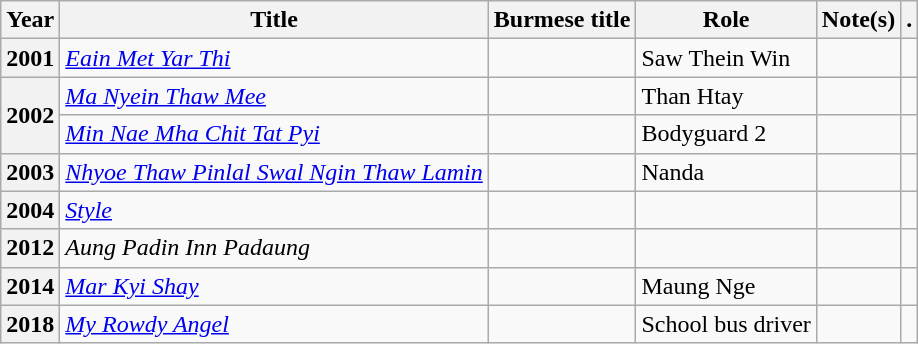<table class="wikitable plainrowheaders sortable">
<tr>
<th scope="col">Year</th>
<th scope="col">Title</th>
<th scope="col">Burmese title</th>
<th scope="col" class="unsortable">Role</th>
<th scope="col" class="unsortable">Note(s)</th>
<th scope="col" class="unsortable">.</th>
</tr>
<tr>
<th scope="row">2001</th>
<td><em><a href='#'>Eain Met Yar Thi</a></em></td>
<td></td>
<td>Saw Thein Win</td>
<td></td>
<td style="text-align:center;"></td>
</tr>
<tr>
<th rowspan="2" scope="row">2002</th>
<td><em><a href='#'>Ma Nyein Thaw Mee</a></em></td>
<td></td>
<td>Than Htay</td>
<td></td>
<td style="text-align:center;"></td>
</tr>
<tr>
<td><em><a href='#'>Min Nae Mha Chit Tat Pyi</a></em></td>
<td></td>
<td>Bodyguard 2</td>
<td style="text-align:center;"></td>
</tr>
<tr>
<th scope="row">2003</th>
<td><em><a href='#'>Nhyoe Thaw Pinlal Swal Ngin Thaw Lamin</a></em></td>
<td></td>
<td>Nanda</td>
<td></td>
<td style="text-align:center;"></td>
</tr>
<tr>
<th scope="row">2004</th>
<td><em><a href='#'>Style</a></em></td>
<td></td>
<td></td>
<td></td>
<td style="text-align:center;"></td>
</tr>
<tr>
<th scope="row">2012</th>
<td><em>Aung Padin Inn Padaung</em></td>
<td></td>
<td></td>
<td></td>
<td style="text-align:center;"></td>
</tr>
<tr>
<th scope="row">2014</th>
<td><em><a href='#'>Mar Kyi Shay</a></em></td>
<td></td>
<td>Maung Nge</td>
<td></td>
<td style="text-align:center;"></td>
</tr>
<tr>
<th scope="row">2018</th>
<td><em><a href='#'>My Rowdy Angel</a></em></td>
<td></td>
<td>School bus driver</td>
<td></td>
<td style="text-align:center;"></td>
</tr>
</table>
